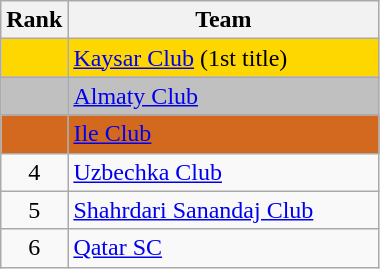<table class=wikitable style="text-align:center;">
<tr>
<th>Rank</th>
<th width=200>Team</th>
</tr>
<tr bgcolor=FFD700>
<td></td>
<td align=left> <a href='#'>Kaysar Club</a> (1st title)</td>
</tr>
<tr bgcolor=C0C0C0>
<td></td>
<td align=left> <a href='#'>Almaty Club</a></td>
</tr>
<tr bgcolor=D2691E>
<td></td>
<td align=left> <a href='#'>Ile Club</a></td>
</tr>
<tr>
<td>4</td>
<td align=left> <a href='#'>Uzbechka Club</a></td>
</tr>
<tr>
<td>5</td>
<td align=left> <a href='#'>Shahrdari Sanandaj Club</a></td>
</tr>
<tr>
<td>6</td>
<td align=left> <a href='#'>Qatar SC</a></td>
</tr>
</table>
